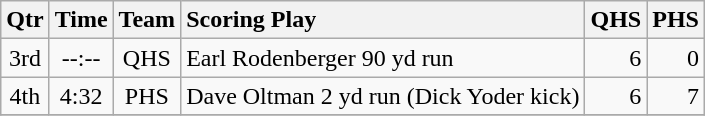<table class="wikitable">
<tr>
<th style="text-align: center;">Qtr</th>
<th style="text-align: center;">Time</th>
<th style="text-align: center;">Team</th>
<th style="text-align: left;">Scoring Play</th>
<th style="text-align: right;">QHS</th>
<th style="text-align: right;">PHS</th>
</tr>
<tr>
<td style="text-align: center;">3rd</td>
<td style="text-align: center;">--:--</td>
<td style="text-align: center;">QHS</td>
<td style="text-align: left;">Earl Rodenberger 90 yd run</td>
<td style="text-align: right;">6</td>
<td style="text-align: right;">0</td>
</tr>
<tr>
<td style="text-align: center;">4th</td>
<td style="text-align: center;">4:32</td>
<td style="text-align: center;">PHS</td>
<td style="text-align: left;">Dave Oltman 2 yd run (Dick Yoder kick)</td>
<td style="text-align: right;">6</td>
<td style="text-align: right;">7</td>
</tr>
<tr>
</tr>
</table>
